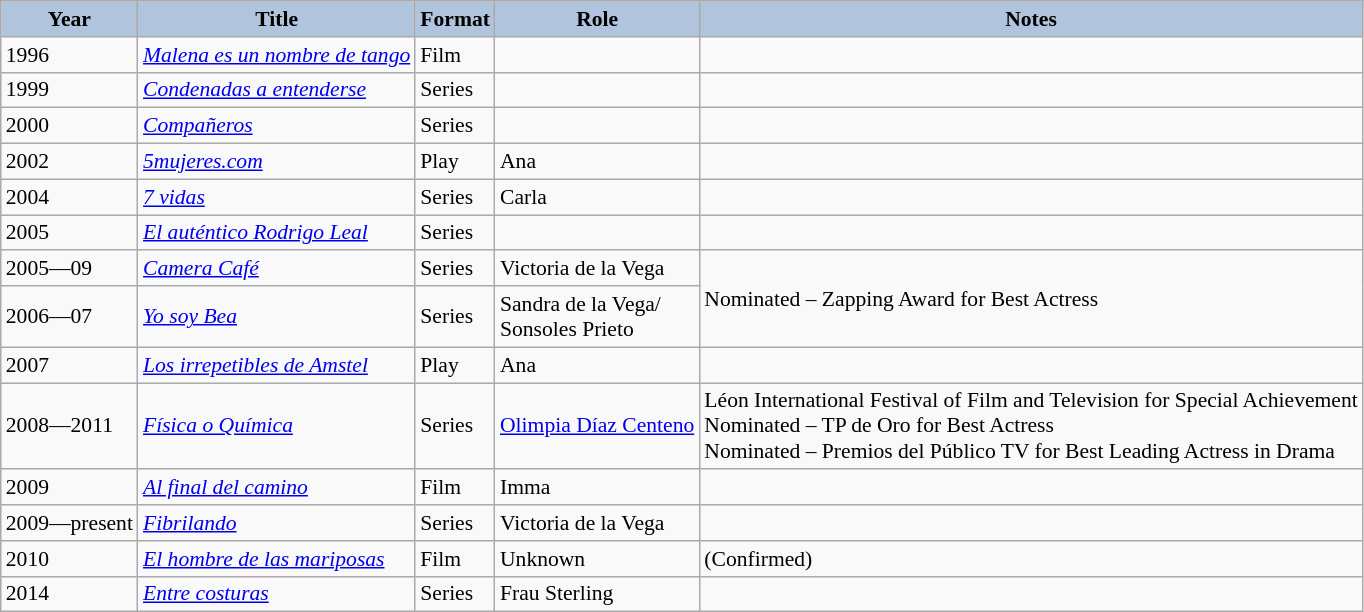<table class="wikitable" style="font-size:90%">
<tr>
<th style="background:#B0C4DE">Year</th>
<th style="background:#B0C4DE">Title</th>
<th style="background:#B0C4DE">Format</th>
<th style="background:#B0C4DE">Role</th>
<th style="background:#B0C4DE">Notes</th>
</tr>
<tr>
<td>1996</td>
<td><em><a href='#'>Malena es un nombre de tango</a></em></td>
<td>Film</td>
<td></td>
<td></td>
</tr>
<tr>
<td>1999</td>
<td><em><a href='#'>Condenadas a entenderse</a></em></td>
<td>Series</td>
<td></td>
<td></td>
</tr>
<tr>
<td>2000</td>
<td><em><a href='#'>Compañeros</a></em></td>
<td>Series</td>
<td></td>
<td></td>
</tr>
<tr>
<td>2002</td>
<td><em><a href='#'>5mujeres.com</a></em></td>
<td>Play</td>
<td>Ana</td>
<td></td>
</tr>
<tr>
<td>2004</td>
<td><em><a href='#'>7 vidas</a></em></td>
<td>Series</td>
<td>Carla</td>
<td></td>
</tr>
<tr>
<td>2005</td>
<td><em><a href='#'>El auténtico Rodrigo Leal</a></em></td>
<td>Series</td>
<td></td>
<td></td>
</tr>
<tr>
<td>2005—09</td>
<td><em><a href='#'>Camera Café</a></em></td>
<td>Series</td>
<td>Victoria de la Vega</td>
<td rowspan="2">Nominated – Zapping Award for Best Actress</td>
</tr>
<tr>
<td>2006—07</td>
<td><em><a href='#'>Yo soy Bea</a></em></td>
<td>Series</td>
<td>Sandra de la Vega/<br>Sonsoles Prieto</td>
</tr>
<tr>
<td>2007</td>
<td><em><a href='#'>Los irrepetibles de Amstel</a></em></td>
<td>Play</td>
<td>Ana</td>
<td></td>
</tr>
<tr>
<td>2008—2011</td>
<td><em><a href='#'>Física o Química</a></em></td>
<td>Series</td>
<td><a href='#'>Olimpia Díaz Centeno</a></td>
<td>Léon International Festival of Film and Television for Special Achievement<br>Nominated – TP de Oro for Best Actress <br> Nominated – Premios del Público TV for Best Leading Actress in Drama</td>
</tr>
<tr>
<td>2009</td>
<td><em><a href='#'>Al final del camino</a></em></td>
<td>Film</td>
<td>Imma</td>
<td></td>
</tr>
<tr>
<td>2009—present</td>
<td><em><a href='#'>Fibrilando</a></em></td>
<td>Series</td>
<td>Victoria de la Vega</td>
<td></td>
</tr>
<tr>
<td>2010</td>
<td><em><a href='#'>El hombre de las mariposas</a></em></td>
<td>Film</td>
<td>Unknown</td>
<td>(Confirmed)</td>
</tr>
<tr>
<td>2014</td>
<td><em><a href='#'>Entre costuras</a></em></td>
<td>Series</td>
<td>Frau Sterling</td>
<td></td>
</tr>
</table>
